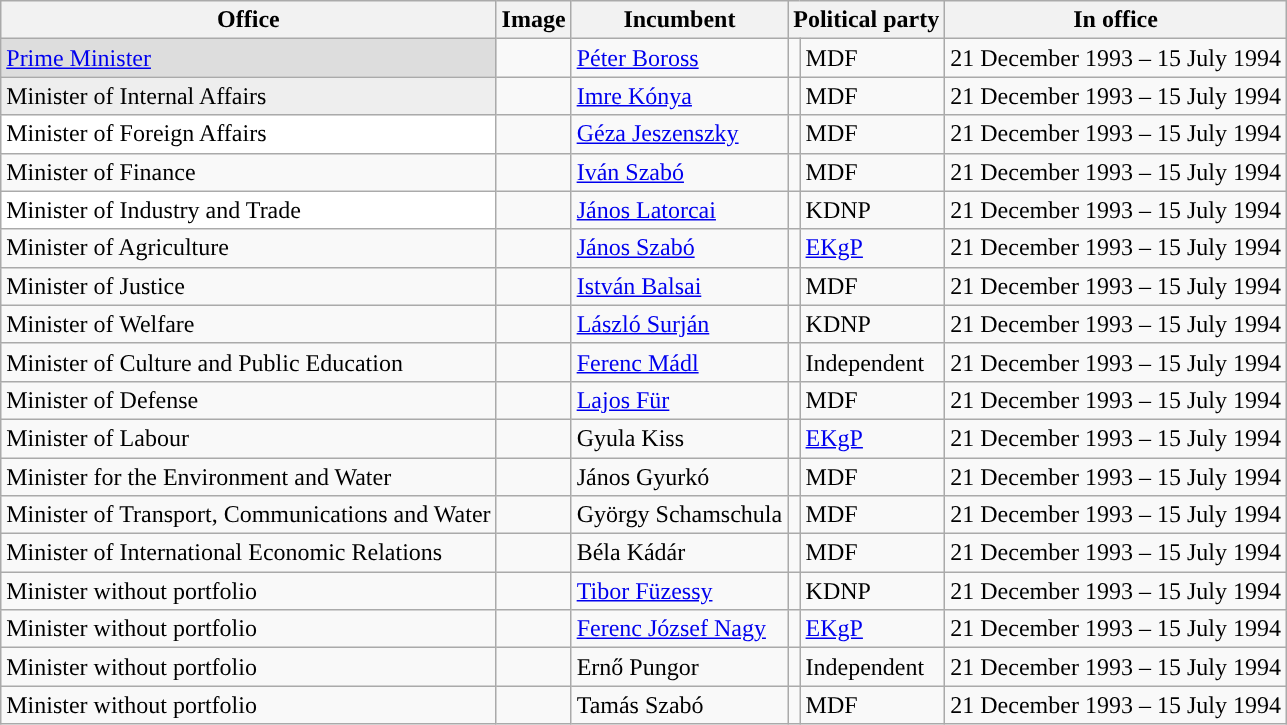<table class="wikitable">
<tr>
<th>Office</th>
<th>Image</th>
<th>Incumbent</th>
<th colspan="2">Political party</th>
<th>In office</th>
</tr>
<tr>
<td style="background:#ddd;"><a href='#'>Prime Minister</a></td>
<td></td>
<td><a href='#'>Péter Boross</a></td>
<td style="background-color: "></td>
<td>MDF</td>
<td>21 December 1993 – 15 July 1994</td>
</tr>
<tr>
<td style="background:#eee;">Minister of Internal Affairs</td>
<td></td>
<td><a href='#'>Imre Kónya</a></td>
<td style="background-color: "></td>
<td>MDF</td>
<td>21 December 1993 – 15 July 1994</td>
</tr>
<tr>
<td style="background:#fff;">Minister of Foreign Affairs</td>
<td></td>
<td><a href='#'>Géza Jeszenszky</a></td>
<td style="background-color: "></td>
<td>MDF</td>
<td>21 December 1993 – 15 July 1994</td>
</tr>
<tr>
<td>Minister of Finance</td>
<td></td>
<td><a href='#'>Iván Szabó</a></td>
<td style="background-color: "></td>
<td>MDF</td>
<td>21 December 1993 – 15 July 1994</td>
</tr>
<tr>
<td style="background:#fff;">Minister of Industry and Trade</td>
<td></td>
<td><a href='#'>János Latorcai</a></td>
<td style="background-color: "></td>
<td>KDNP</td>
<td>21 December 1993 – 15 July 1994</td>
</tr>
<tr>
<td>Minister of Agriculture</td>
<td></td>
<td><a href='#'>János Szabó</a></td>
<td style="background-color: "></td>
<td><a href='#'>EKgP</a></td>
<td>21 December 1993 – 15 July 1994</td>
</tr>
<tr>
<td>Minister of Justice</td>
<td></td>
<td><a href='#'>István Balsai</a></td>
<td style="background-color: "></td>
<td>MDF</td>
<td>21 December 1993 – 15 July 1994</td>
</tr>
<tr>
<td>Minister of Welfare</td>
<td></td>
<td><a href='#'>László Surján</a></td>
<td style="background-color: "></td>
<td>KDNP</td>
<td>21 December 1993 – 15 July 1994</td>
</tr>
<tr>
<td>Minister of Culture and Public Education</td>
<td></td>
<td><a href='#'>Ferenc Mádl</a></td>
<td style="background-color: "></td>
<td>Independent</td>
<td>21 December 1993 – 15 July 1994</td>
</tr>
<tr>
<td>Minister of Defense</td>
<td></td>
<td><a href='#'>Lajos Für</a></td>
<td style="background-color: "></td>
<td>MDF</td>
<td>21 December 1993 – 15 July 1994</td>
</tr>
<tr>
<td>Minister of Labour</td>
<td></td>
<td>Gyula Kiss</td>
<td style="background-color: "></td>
<td><a href='#'>EKgP</a></td>
<td>21 December 1993 – 15 July 1994</td>
</tr>
<tr>
<td>Minister for the Environment and Water</td>
<td></td>
<td>János Gyurkó</td>
<td style="background-color: "></td>
<td>MDF</td>
<td>21 December 1993 – 15 July 1994</td>
</tr>
<tr>
<td>Minister of Transport, Communications and Water</td>
<td></td>
<td>György Schamschula</td>
<td style="background-color: "></td>
<td>MDF</td>
<td>21 December 1993 – 15 July 1994</td>
</tr>
<tr>
<td>Minister of International Economic Relations</td>
<td></td>
<td>Béla Kádár</td>
<td style="background-color: "></td>
<td>MDF</td>
<td>21 December 1993 – 15 July 1994</td>
</tr>
<tr>
<td>Minister without portfolio </td>
<td></td>
<td><a href='#'>Tibor Füzessy</a></td>
<td style="background-color: "></td>
<td>KDNP</td>
<td>21 December 1993 – 15 July 1994</td>
</tr>
<tr>
<td>Minister without portfolio</td>
<td></td>
<td><a href='#'>Ferenc József Nagy</a></td>
<td style="background-color: "></td>
<td><a href='#'>EKgP</a></td>
<td>21 December 1993 – 15 July 1994</td>
</tr>
<tr>
<td>Minister without portfolio</td>
<td></td>
<td>Ernő Pungor</td>
<td style="background-color: "></td>
<td>Independent</td>
<td>21 December 1993 – 15 July 1994</td>
</tr>
<tr>
<td>Minister without portfolio</td>
<td></td>
<td>Tamás Szabó</td>
<td style="background-color: "></td>
<td>MDF</td>
<td>21 December 1993 – 15 July 1994</td>
</tr>
</table>
